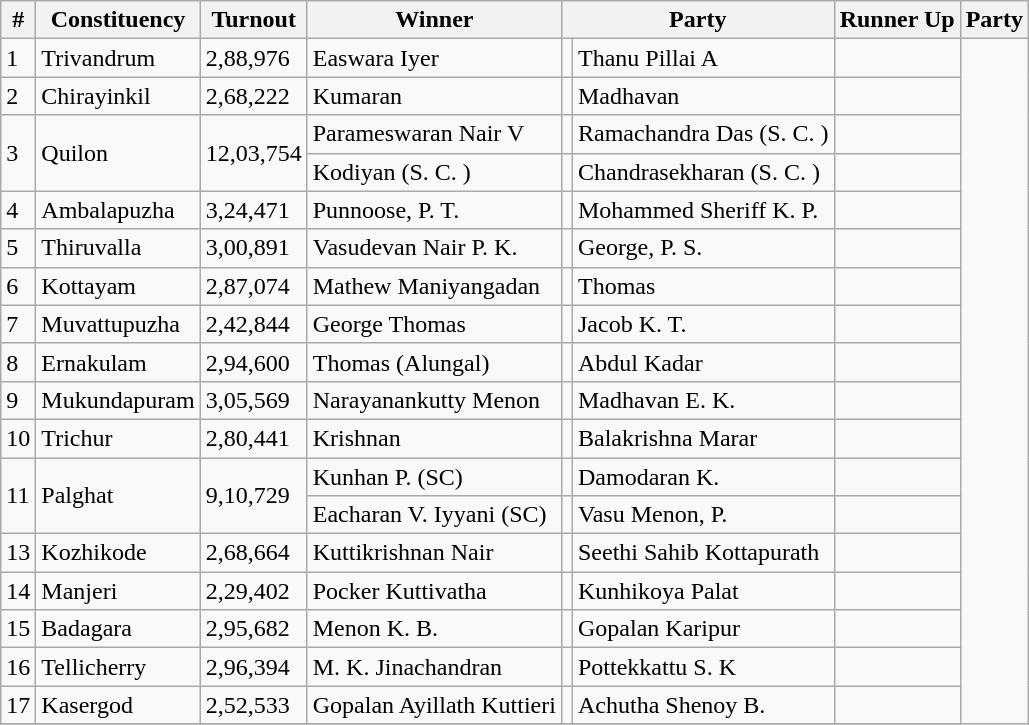<table class="wikitable sortable">
<tr>
<th>#</th>
<th>Constituency</th>
<th>Turnout</th>
<th>Winner</th>
<th colspan="2">Party</th>
<th>Runner Up</th>
<th colspan="2">Party</th>
</tr>
<tr>
<td>1</td>
<td>Trivandrum</td>
<td>2,88,976</td>
<td>Easwara Iyer</td>
<td></td>
<td>Thanu Pillai A</td>
<td></td>
</tr>
<tr>
<td>2</td>
<td>Chirayinkil</td>
<td>2,68,222</td>
<td>Kumaran</td>
<td></td>
<td>Madhavan</td>
<td></td>
</tr>
<tr>
<td rowspan="2">3</td>
<td rowspan="2">Quilon</td>
<td rowspan="2">12,03,754</td>
<td>Parameswaran Nair V</td>
<td></td>
<td>Ramachandra Das (S. C. )</td>
<td></td>
</tr>
<tr>
<td>Kodiyan (S. C. )</td>
<td></td>
<td>Chandrasekharan (S. C. )</td>
<td></td>
</tr>
<tr>
<td>4</td>
<td>Ambalapuzha</td>
<td>3,24,471</td>
<td>Punnoose, P. T.</td>
<td></td>
<td>Mohammed Sheriff K. P.</td>
<td></td>
</tr>
<tr>
<td>5</td>
<td>Thiruvalla</td>
<td>3,00,891</td>
<td>Vasudevan Nair P. K.</td>
<td></td>
<td>George, P. S.</td>
<td></td>
</tr>
<tr>
<td>6</td>
<td>Kottayam</td>
<td>2,87,074</td>
<td>Mathew Maniyangadan</td>
<td></td>
<td>Thomas</td>
<td></td>
</tr>
<tr>
<td>7</td>
<td>Muvattupuzha</td>
<td>2,42,844</td>
<td>George Thomas</td>
<td></td>
<td>Jacob K. T.</td>
<td></td>
</tr>
<tr>
<td>8</td>
<td>Ernakulam</td>
<td>2,94,600</td>
<td>Thomas (Alungal)</td>
<td></td>
<td>Abdul Kadar</td>
<td></td>
</tr>
<tr>
<td>9</td>
<td>Mukundapuram</td>
<td>3,05,569</td>
<td>Narayanankutty Menon</td>
<td></td>
<td>Madhavan E. K.</td>
<td></td>
</tr>
<tr>
<td>10</td>
<td>Trichur</td>
<td>2,80,441</td>
<td>Krishnan</td>
<td></td>
<td>Balakrishna Marar</td>
<td></td>
</tr>
<tr>
<td rowspan="2">11</td>
<td rowspan="2">Palghat</td>
<td rowspan="2">9,10,729</td>
<td>Kunhan P. (SC)</td>
<td></td>
<td>Damodaran K.</td>
<td></td>
</tr>
<tr>
<td>Eacharan V. Iyyani (SC)</td>
<td></td>
<td>Vasu Menon, P.</td>
<td></td>
</tr>
<tr>
<td>13</td>
<td>Kozhikode</td>
<td>2,68,664</td>
<td>Kuttikrishnan Nair</td>
<td></td>
<td>Seethi Sahib Kottapurath</td>
<td></td>
</tr>
<tr>
<td>14</td>
<td>Manjeri</td>
<td>2,29,402</td>
<td>Pocker Kuttivatha</td>
<td></td>
<td>Kunhikoya Palat</td>
<td></td>
</tr>
<tr>
<td>15</td>
<td>Badagara</td>
<td>2,95,682</td>
<td>Menon K. B.</td>
<td></td>
<td>Gopalan Karipur</td>
<td></td>
</tr>
<tr>
<td>16</td>
<td>Tellicherry</td>
<td>2,96,394</td>
<td>M. K. Jinachandran</td>
<td></td>
<td>Pottekkattu S. K</td>
<td></td>
</tr>
<tr>
<td>17</td>
<td>Kasergod</td>
<td>2,52,533</td>
<td>Gopalan Ayillath Kuttieri</td>
<td></td>
<td>Achutha Shenoy B.</td>
<td></td>
</tr>
<tr>
</tr>
</table>
